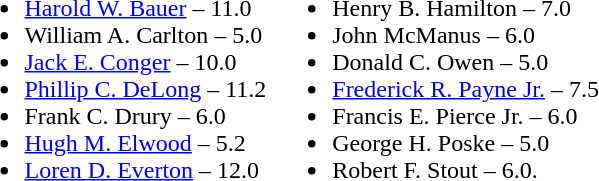<table>
<tr valign=top>
<td><br><ul><li><a href='#'>Harold W. Bauer</a> – 11.0</li><li>William A. Carlton – 5.0</li><li><a href='#'>Jack E. Conger</a> – 10.0</li><li><a href='#'>Phillip C. DeLong</a> – 11.2</li><li>Frank C. Drury – 6.0</li><li><a href='#'>Hugh M. Elwood</a> – 5.2</li><li><a href='#'>Loren D. Everton</a> – 12.0</li></ul></td>
<td><br><ul><li>Henry B. Hamilton – 7.0</li><li>John McManus – 6.0</li><li>Donald C. Owen – 5.0</li><li><a href='#'>Frederick R. Payne Jr.</a> – 7.5</li><li>Francis E. Pierce Jr. – 6.0</li><li>George H. Poske – 5.0</li><li>Robert F. Stout – 6.0.</li></ul></td>
</tr>
</table>
